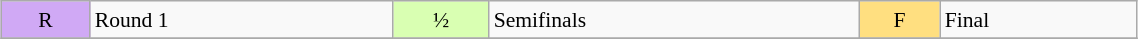<table class="wikitable" style="margin:0.5em auto; font-size:90%; line-height:1.25em;" width=60%;>
<tr>
<td bgcolor="#D0A9F5" align=center>R</td>
<td>Round 1</td>
<td bgcolor="#D9FFB2" align=center>½</td>
<td>Semifinals</td>
<td bgcolor="#FFDF80" align=center>F</td>
<td>Final</td>
</tr>
<tr>
</tr>
</table>
